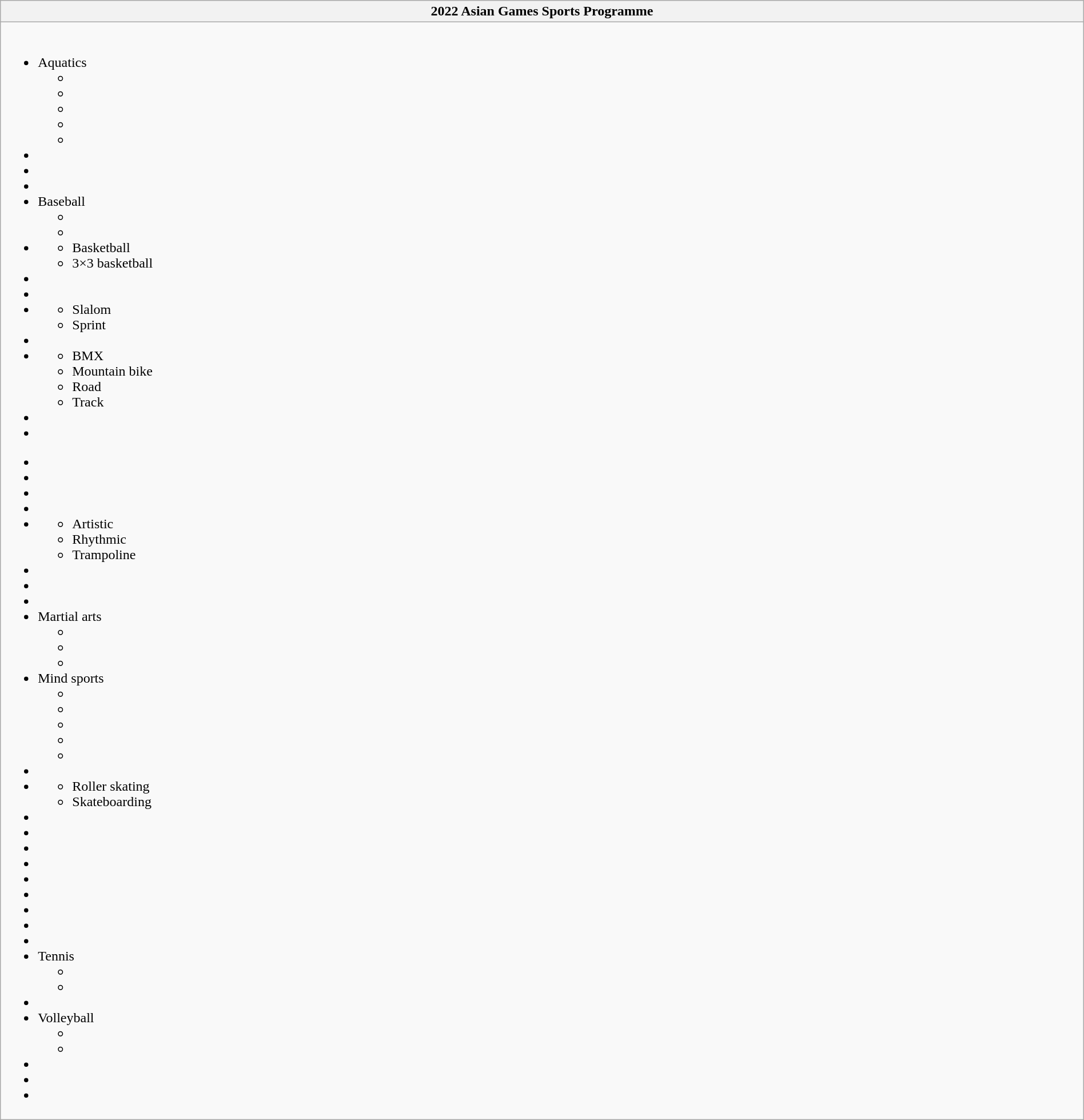<table class="wikitable" width=100%>
<tr>
<th>2022 Asian Games Sports Programme</th>
</tr>
<tr>
<td><br><ul><li>Aquatics<ul><li></li><li></li><li></li><li></li><li></li></ul></li><li></li><li></li><li></li><li>Baseball<ul><li></li><li></li></ul></li><li><ul><li>Basketball</li><li>3×3 basketball</li></ul></li><li></li><li></li><li><ul><li>Slalom</li><li>Sprint</li></ul></li><li></li><li><ul><li>BMX</li><li>Mountain bike</li><li>Road</li><li>Track</li></ul></li><li></li><li></li></ul><ul><li></li><li></li><li></li><li></li><li><ul><li>Artistic</li><li>Rhythmic</li><li>Trampoline</li></ul></li><li></li><li></li><li></li><li>Martial arts<ul><li></li><li></li><li></li></ul></li><li>Mind sports<ul><li></li><li></li><li></li><li></li><li></li></ul></li><li></li><li><ul><li>Roller skating</li><li>Skateboarding</li></ul></li><li></li><li></li><li></li><li></li><li></li><li></li><li></li><li></li><li></li><li>Tennis<ul><li></li><li></li></ul></li><li></li><li>Volleyball<ul><li></li><li></li></ul></li><li></li><li></li><li></li></ul></td>
</tr>
</table>
